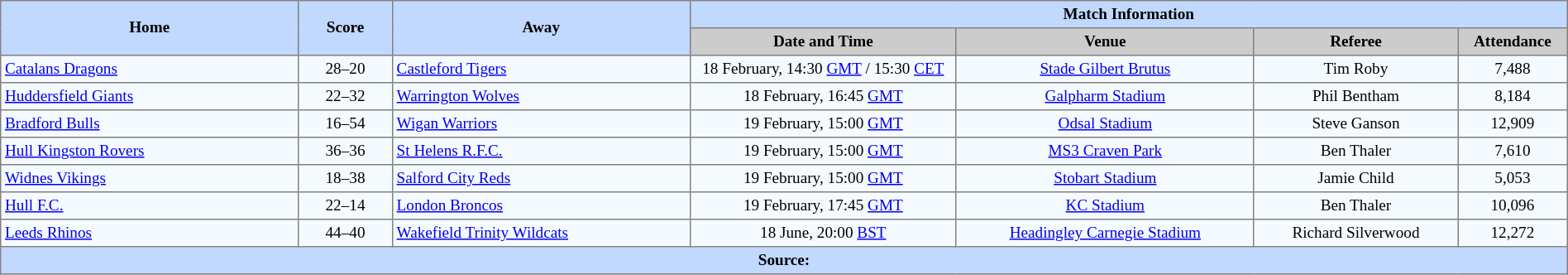<table border=1 style="border-collapse:collapse; font-size:80%; text-align:center;" cellpadding=3 cellspacing=0 width=100%>
<tr bgcolor=#C1D8FF>
<th rowspan=2 width=19%>Home</th>
<th rowspan=2 width=6%>Score</th>
<th rowspan=2 width=19%>Away</th>
<th colspan=6>Match Information</th>
</tr>
<tr bgcolor=#CCCCCC>
<th width=17%>Date and Time</th>
<th width=19%>Venue</th>
<th width=13%>Referee</th>
<th width=7%>Attendance</th>
</tr>
<tr bgcolor=#F5FAFF>
<td align=left> <a href='#'>Catalans Dragons</a></td>
<td>28–20</td>
<td align=left> <a href='#'>Castleford Tigers</a></td>
<td>18 February, 14:30 <a href='#'>GMT</a> / 15:30 <a href='#'>CET</a></td>
<td><a href='#'>Stade Gilbert Brutus</a></td>
<td>Tim Roby</td>
<td>7,488</td>
</tr>
<tr bgcolor=#F5FAFF>
<td align=left> <a href='#'>Huddersfield Giants</a></td>
<td>22–32</td>
<td align=left> <a href='#'>Warrington Wolves</a></td>
<td>18 February, 16:45 <a href='#'>GMT</a></td>
<td><a href='#'>Galpharm Stadium</a></td>
<td>Phil Bentham</td>
<td>8,184</td>
</tr>
<tr bgcolor=#F5FAFF>
<td align=left> <a href='#'>Bradford Bulls</a></td>
<td>16–54</td>
<td align=left> <a href='#'>Wigan Warriors</a></td>
<td>19 February, 15:00 <a href='#'>GMT</a></td>
<td><a href='#'>Odsal Stadium</a></td>
<td>Steve Ganson</td>
<td>12,909</td>
</tr>
<tr bgcolor=#F5FAFF>
<td align=left> <a href='#'>Hull Kingston Rovers</a></td>
<td>36–36</td>
<td align=left> <a href='#'>St Helens R.F.C.</a></td>
<td>19 February, 15:00 <a href='#'>GMT</a></td>
<td><a href='#'>MS3 Craven Park</a></td>
<td>Ben Thaler</td>
<td>7,610</td>
</tr>
<tr bgcolor=#F5FAFF>
<td align=left> <a href='#'>Widnes Vikings</a></td>
<td>18–38</td>
<td align=left> <a href='#'>Salford City Reds</a></td>
<td>19 February, 15:00 <a href='#'>GMT</a></td>
<td><a href='#'>Stobart Stadium</a></td>
<td>Jamie Child</td>
<td>5,053</td>
</tr>
<tr bgcolor=#F5FAFF>
<td align=left> <a href='#'>Hull F.C.</a></td>
<td>22–14</td>
<td align=left> <a href='#'>London Broncos</a></td>
<td>19 February, 17:45 <a href='#'>GMT</a></td>
<td><a href='#'>KC Stadium</a></td>
<td>Ben Thaler</td>
<td>10,096</td>
</tr>
<tr bgcolor=#F5FAFF>
<td align=left> <a href='#'>Leeds Rhinos</a></td>
<td>44–40</td>
<td align=left> <a href='#'>Wakefield Trinity Wildcats</a></td>
<td>18 June, 20:00 <a href='#'>BST</a> </td>
<td><a href='#'>Headingley Carnegie Stadium</a></td>
<td>Richard Silverwood</td>
<td>12,272</td>
</tr>
<tr bgcolor=#C1D8FF>
<th colspan=12>Source:</th>
</tr>
</table>
